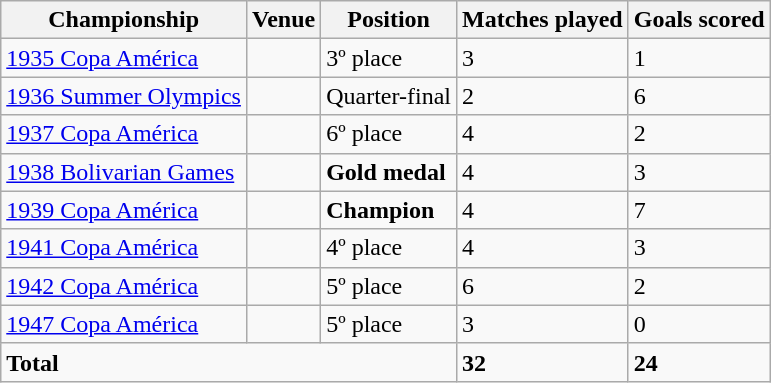<table class="wikitable">
<tr>
<th>Championship</th>
<th>Venue</th>
<th>Position</th>
<th>Matches played</th>
<th>Goals scored</th>
</tr>
<tr>
<td><a href='#'>1935 Copa América</a></td>
<td></td>
<td>3º place</td>
<td>3</td>
<td>1</td>
</tr>
<tr>
<td><a href='#'>1936 Summer Olympics</a></td>
<td></td>
<td>Quarter-final</td>
<td>2</td>
<td>6</td>
</tr>
<tr>
<td><a href='#'>1937 Copa América</a></td>
<td></td>
<td>6º place</td>
<td>4</td>
<td>2</td>
</tr>
<tr>
<td><a href='#'>1938 Bolivarian Games</a></td>
<td></td>
<td><strong>Gold medal</strong></td>
<td>4</td>
<td>3</td>
</tr>
<tr>
<td><a href='#'>1939 Copa América</a></td>
<td></td>
<td><strong>Champion</strong></td>
<td>4</td>
<td>7</td>
</tr>
<tr>
<td><a href='#'>1941 Copa América</a></td>
<td></td>
<td>4º place</td>
<td>4</td>
<td>3</td>
</tr>
<tr>
<td><a href='#'>1942 Copa América</a></td>
<td></td>
<td>5º place</td>
<td>6</td>
<td>2</td>
</tr>
<tr>
<td><a href='#'>1947 Copa América</a></td>
<td></td>
<td>5º place</td>
<td>3</td>
<td>0</td>
</tr>
<tr>
<td colspan=3><strong>Total</strong></td>
<td><strong>32</strong></td>
<td><strong>24</strong></td>
</tr>
</table>
